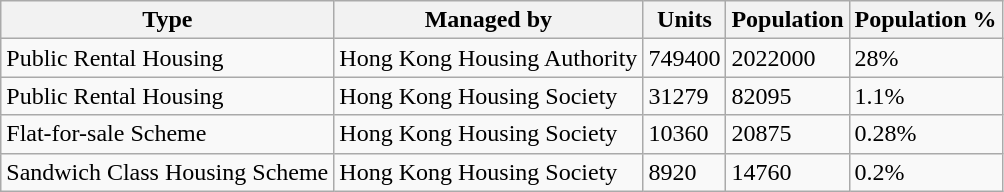<table class="wikitable">
<tr>
<th>Type</th>
<th>Managed by</th>
<th>Units</th>
<th>Population</th>
<th>Population %</th>
</tr>
<tr>
<td>Public Rental Housing</td>
<td>Hong Kong Housing Authority</td>
<td>749400</td>
<td>2022000</td>
<td>28%</td>
</tr>
<tr>
<td>Public Rental Housing</td>
<td>Hong Kong Housing Society</td>
<td>31279</td>
<td>82095</td>
<td>1.1%</td>
</tr>
<tr>
<td>Flat-for-sale Scheme</td>
<td>Hong Kong Housing Society</td>
<td>10360</td>
<td>20875</td>
<td>0.28%</td>
</tr>
<tr>
<td>Sandwich Class Housing Scheme</td>
<td>Hong Kong Housing Society</td>
<td>8920</td>
<td>14760</td>
<td>0.2%</td>
</tr>
</table>
